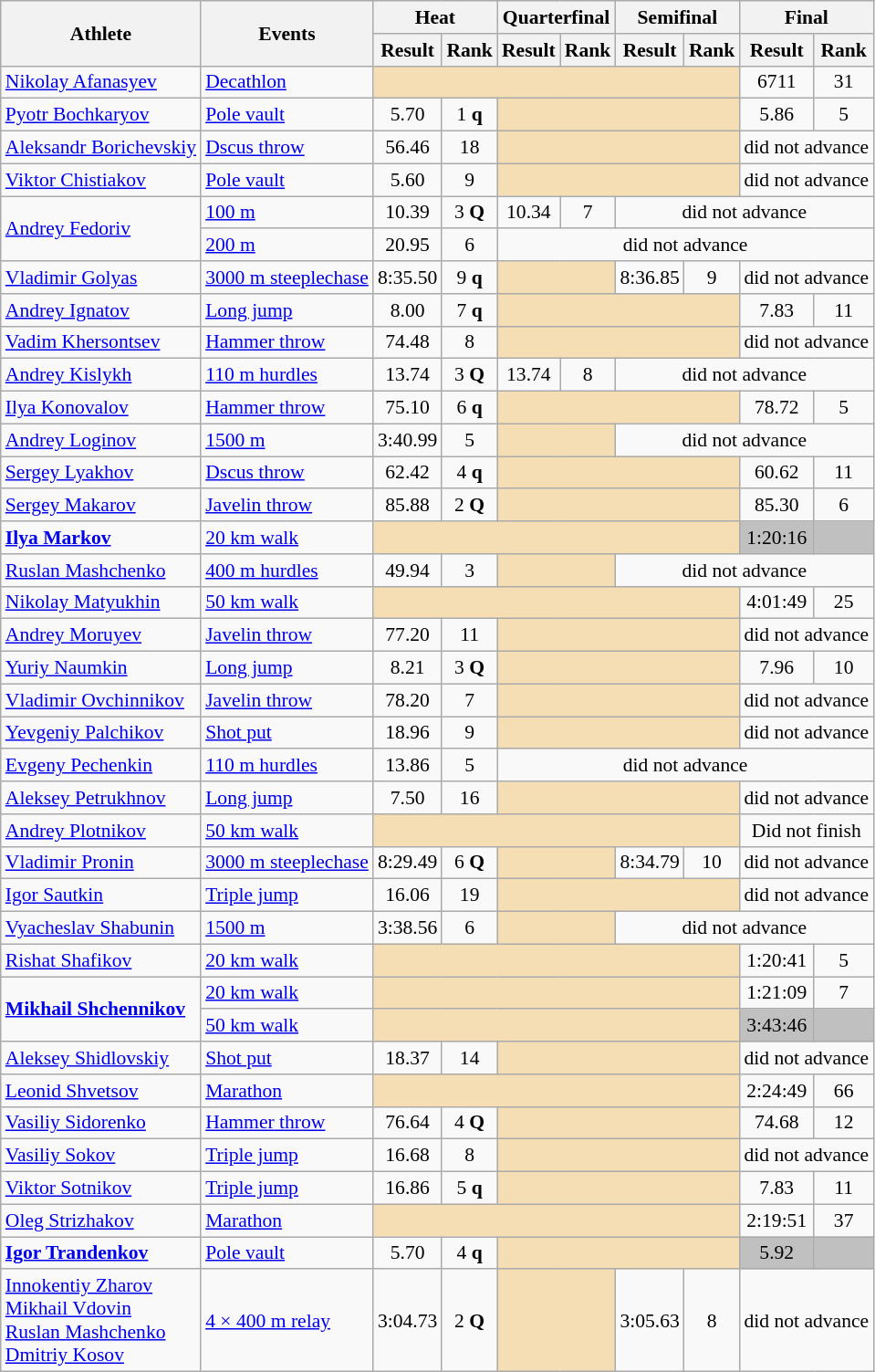<table class=wikitable style="font-size:90%">
<tr>
<th rowspan="2">Athlete</th>
<th rowspan="2">Events</th>
<th colspan="2">Heat</th>
<th colspan="2">Quarterfinal</th>
<th colspan="2">Semifinal</th>
<th colspan="2">Final</th>
</tr>
<tr>
<th>Result</th>
<th>Rank</th>
<th>Result</th>
<th>Rank</th>
<th>Result</th>
<th>Rank</th>
<th>Result</th>
<th>Rank</th>
</tr>
<tr>
<td><a href='#'>Nikolay Afanasyev</a></td>
<td><a href='#'>Decathlon</a></td>
<td colspan="6" bgcolor="wheat"></td>
<td align=center>6711</td>
<td align=center>31</td>
</tr>
<tr>
<td><a href='#'>Pyotr Bochkaryov</a></td>
<td><a href='#'>Pole vault</a></td>
<td align=center>5.70</td>
<td align=center>1 <strong>q</strong></td>
<td colspan="4" bgcolor="wheat"></td>
<td align=center>5.86</td>
<td align=center>5</td>
</tr>
<tr>
<td><a href='#'>Aleksandr Borichevskiy</a></td>
<td><a href='#'>Dscus throw</a></td>
<td align=center>56.46</td>
<td align=center>18</td>
<td colspan="4" bgcolor="wheat"></td>
<td align=center colspan="2">did not advance</td>
</tr>
<tr>
<td><a href='#'>Viktor Chistiakov</a></td>
<td><a href='#'>Pole vault</a></td>
<td align=center>5.60</td>
<td align=center>9</td>
<td colspan="4" bgcolor="wheat"></td>
<td align=center colspan="2">did not advance</td>
</tr>
<tr>
<td rowspan=2><a href='#'>Andrey Fedoriv</a></td>
<td><a href='#'>100 m</a></td>
<td align=center>10.39</td>
<td align=center>3 <strong>Q</strong></td>
<td align=center>10.34</td>
<td align=center>7</td>
<td align=center colspan="4">did not advance</td>
</tr>
<tr>
<td><a href='#'>200 m</a></td>
<td align=center>20.95</td>
<td align=center>6</td>
<td align=center colspan="6">did not advance</td>
</tr>
<tr>
<td><a href='#'>Vladimir Golyas</a></td>
<td><a href='#'>3000 m steeplechase</a></td>
<td align=center>8:35.50</td>
<td align=center>9 <strong>q</strong></td>
<td colspan="2" bgcolor="wheat"></td>
<td align=center>8:36.85</td>
<td align=center>9</td>
<td align=center colspan="2">did not advance</td>
</tr>
<tr>
<td><a href='#'>Andrey Ignatov</a></td>
<td><a href='#'>Long jump</a></td>
<td align=center>8.00</td>
<td align=center>7 <strong>q</strong></td>
<td colspan="4" bgcolor="wheat"></td>
<td align=center>7.83</td>
<td align=center>11</td>
</tr>
<tr>
<td><a href='#'>Vadim Khersontsev</a></td>
<td><a href='#'>Hammer throw</a></td>
<td align=center>74.48</td>
<td align=center>8</td>
<td colspan="4" bgcolor="wheat"></td>
<td align=center colspan="2">did not advance</td>
</tr>
<tr>
<td><a href='#'>Andrey Kislykh</a></td>
<td><a href='#'>110 m hurdles</a></td>
<td align=center>13.74</td>
<td align=center>3 <strong>Q</strong></td>
<td align=center>13.74</td>
<td align=center>8</td>
<td align=center colspan="4">did not advance</td>
</tr>
<tr>
<td><a href='#'>Ilya Konovalov</a></td>
<td><a href='#'>Hammer throw</a></td>
<td align=center>75.10</td>
<td align=center>6 <strong>q</strong></td>
<td colspan="4" bgcolor="wheat"></td>
<td align=center>78.72</td>
<td align=center>5</td>
</tr>
<tr>
<td><a href='#'>Andrey Loginov</a></td>
<td><a href='#'>1500 m</a></td>
<td align=center>3:40.99</td>
<td align=center>5</td>
<td colspan="2" bgcolor="wheat"></td>
<td align=center colspan="4">did not advance</td>
</tr>
<tr>
<td><a href='#'>Sergey Lyakhov</a></td>
<td><a href='#'>Dscus throw</a></td>
<td align=center>62.42</td>
<td align=center>4 <strong>q</strong></td>
<td colspan="4" bgcolor="wheat"></td>
<td align=center>60.62</td>
<td align=center>11</td>
</tr>
<tr>
<td><a href='#'>Sergey Makarov</a></td>
<td><a href='#'>Javelin throw</a></td>
<td align=center>85.88</td>
<td align=center>2 <strong>Q</strong></td>
<td colspan="4" bgcolor="wheat"></td>
<td align=center>85.30</td>
<td align=center>6</td>
</tr>
<tr>
<td><strong><a href='#'>Ilya Markov</a></strong></td>
<td><a href='#'>20 km walk</a></td>
<td colspan="6" bgcolor="wheat"></td>
<td align=center bgcolor=silver>1:20:16</td>
<td align=center bgcolor=silver></td>
</tr>
<tr>
<td><a href='#'>Ruslan Mashchenko</a></td>
<td><a href='#'>400 m hurdles</a></td>
<td align=center>49.94</td>
<td align=center>3</td>
<td colspan="2" bgcolor="wheat"></td>
<td align=center colspan="4">did not advance</td>
</tr>
<tr>
<td><a href='#'>Nikolay Matyukhin</a></td>
<td><a href='#'>50 km walk</a></td>
<td colspan="6" bgcolor="wheat"></td>
<td align=center>4:01:49</td>
<td align=center>25</td>
</tr>
<tr>
<td><a href='#'>Andrey Moruyev</a></td>
<td><a href='#'>Javelin throw</a></td>
<td align=center>77.20</td>
<td align=center>11</td>
<td colspan="4" bgcolor="wheat"></td>
<td align=center colspan="2">did not advance</td>
</tr>
<tr>
<td><a href='#'>Yuriy Naumkin</a></td>
<td><a href='#'>Long jump</a></td>
<td align=center>8.21</td>
<td align=center>3 <strong>Q</strong></td>
<td colspan="4" bgcolor="wheat"></td>
<td align=center>7.96</td>
<td align=center>10</td>
</tr>
<tr>
<td><a href='#'>Vladimir Ovchinnikov</a></td>
<td><a href='#'>Javelin throw</a></td>
<td align=center>78.20</td>
<td align=center>7</td>
<td colspan="4" bgcolor="wheat"></td>
<td align=center colspan="2">did not advance</td>
</tr>
<tr>
<td><a href='#'>Yevgeniy Palchikov</a></td>
<td><a href='#'>Shot put</a></td>
<td align=center>18.96</td>
<td align=center>9</td>
<td colspan="4" bgcolor="wheat"></td>
<td align=center colspan="2">did not advance</td>
</tr>
<tr>
<td><a href='#'>Evgeny Pechenkin</a></td>
<td><a href='#'>110 m hurdles</a></td>
<td align=center>13.86</td>
<td align=center>5</td>
<td align=center colspan="6">did not advance</td>
</tr>
<tr>
<td><a href='#'>Aleksey Petrukhnov</a></td>
<td><a href='#'>Long jump</a></td>
<td align=center>7.50</td>
<td align=center>16</td>
<td colspan="4" bgcolor="wheat"></td>
<td align=center colspan="2">did not advance</td>
</tr>
<tr>
<td><a href='#'>Andrey Plotnikov</a></td>
<td><a href='#'>50 km walk</a></td>
<td colspan="6" bgcolor="wheat"></td>
<td align=center colspan=2>Did not finish</td>
</tr>
<tr>
<td><a href='#'>Vladimir Pronin</a></td>
<td><a href='#'>3000 m steeplechase</a></td>
<td align=center>8:29.49</td>
<td align=center>6 <strong>Q</strong></td>
<td colspan="2" bgcolor="wheat"></td>
<td align=center>8:34.79</td>
<td align=center>10</td>
<td align=center colspan="2">did not advance</td>
</tr>
<tr>
<td><a href='#'>Igor Sautkin</a></td>
<td><a href='#'>Triple jump</a></td>
<td align=center>16.06</td>
<td align=center>19</td>
<td colspan="4" bgcolor="wheat"></td>
<td align=center colspan="2">did not advance</td>
</tr>
<tr>
<td><a href='#'>Vyacheslav Shabunin</a></td>
<td><a href='#'>1500 m</a></td>
<td align=center>3:38.56</td>
<td align=center>6</td>
<td colspan="2" bgcolor="wheat"></td>
<td align=center colspan="4">did not advance</td>
</tr>
<tr>
<td><a href='#'>Rishat Shafikov</a></td>
<td><a href='#'>20 km walk</a></td>
<td colspan="6" bgcolor="wheat"></td>
<td align=center>1:20:41</td>
<td align=center>5</td>
</tr>
<tr>
<td rowspan=2><strong><a href='#'>Mikhail Shchennikov</a></strong></td>
<td><a href='#'>20 km walk</a></td>
<td colspan="6" bgcolor="wheat"></td>
<td align=center>1:21:09</td>
<td align=center>7</td>
</tr>
<tr>
<td><a href='#'>50 km walk</a></td>
<td colspan="6" bgcolor="wheat"></td>
<td align=center bgcolor=silver>3:43:46</td>
<td align=center bgcolor=silver></td>
</tr>
<tr>
<td><a href='#'>Aleksey Shidlovskiy</a></td>
<td><a href='#'>Shot put</a></td>
<td align=center>18.37</td>
<td align=center>14</td>
<td colspan="4" bgcolor="wheat"></td>
<td align=center colspan="2">did not advance</td>
</tr>
<tr>
<td><a href='#'>Leonid Shvetsov</a></td>
<td><a href='#'>Marathon</a></td>
<td colspan="6" bgcolor="wheat"></td>
<td align=center>2:24:49</td>
<td align=center>66</td>
</tr>
<tr>
<td><a href='#'>Vasiliy Sidorenko</a></td>
<td><a href='#'>Hammer throw</a></td>
<td align=center>76.64</td>
<td align=center>4 <strong>Q</strong></td>
<td colspan="4" bgcolor="wheat"></td>
<td align=center>74.68</td>
<td align=center>12</td>
</tr>
<tr>
<td><a href='#'>Vasiliy Sokov</a></td>
<td><a href='#'>Triple jump</a></td>
<td align=center>16.68</td>
<td align=center>8</td>
<td colspan="4" bgcolor="wheat"></td>
<td align=center colspan="2">did not advance</td>
</tr>
<tr>
<td><a href='#'>Viktor Sotnikov</a></td>
<td><a href='#'>Triple jump</a></td>
<td align=center>16.86</td>
<td align=center>5 <strong>q</strong></td>
<td colspan="4" bgcolor="wheat"></td>
<td align=center>7.83</td>
<td align=center>11</td>
</tr>
<tr>
<td><a href='#'>Oleg Strizhakov</a></td>
<td><a href='#'>Marathon</a></td>
<td colspan="6" bgcolor="wheat"></td>
<td align=center>2:19:51</td>
<td align=center>37</td>
</tr>
<tr>
<td><strong><a href='#'>Igor Trandenkov</a></strong></td>
<td><a href='#'>Pole vault</a></td>
<td align=center>5.70</td>
<td align=center>4 <strong>q</strong></td>
<td colspan="4" bgcolor="wheat"></td>
<td align=center bgcolor=silver>5.92</td>
<td align=center bgcolor=silver></td>
</tr>
<tr>
<td><a href='#'>Innokentiy Zharov</a><br><a href='#'>Mikhail Vdovin</a><br><a href='#'>Ruslan Mashchenko</a><br><a href='#'>Dmitriy Kosov</a></td>
<td><a href='#'>4 × 400 m relay</a></td>
<td align=center>3:04.73</td>
<td align=center>2 <strong>Q</strong></td>
<td colspan="2" bgcolor="wheat"></td>
<td align=center>3:05.63</td>
<td align=center>8</td>
<td align=center colspan="2">did not advance</td>
</tr>
</table>
